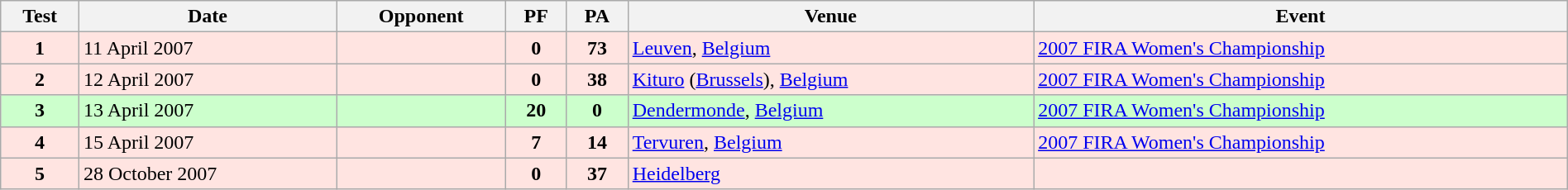<table class="wikitable sortable" style="width:100%">
<tr>
<th style="width:5%">Test</th>
<th>Date</th>
<th>Opponent</th>
<th>PF</th>
<th>PA</th>
<th>Venue</th>
<th>Event</th>
</tr>
<tr bgcolor="FFE4E1">
<td align="center"><strong>1</strong></td>
<td>11 April 2007</td>
<td></td>
<td align="center"><strong>0</strong></td>
<td align="center"><strong>73</strong></td>
<td><a href='#'>Leuven</a>, <a href='#'>Belgium</a></td>
<td><a href='#'>2007 FIRA Women's Championship</a></td>
</tr>
<tr bgcolor="FFE4E1">
<td align="center"><strong>2</strong></td>
<td>12 April 2007</td>
<td></td>
<td align="center"><strong>0</strong></td>
<td align="center"><strong>38</strong></td>
<td><a href='#'>Kituro</a> (<a href='#'>Brussels</a>), <a href='#'>Belgium</a></td>
<td><a href='#'>2007 FIRA Women's Championship</a></td>
</tr>
<tr bgcolor="#ccffcc">
<td align="center"><strong>3</strong></td>
<td>13 April 2007</td>
<td></td>
<td align="center"><strong>20</strong></td>
<td align="center"><strong>0</strong></td>
<td><a href='#'>Dendermonde</a>, <a href='#'>Belgium</a></td>
<td><a href='#'>2007 FIRA Women's Championship</a></td>
</tr>
<tr bgcolor="FFE4E1">
<td align="center"><strong>4</strong></td>
<td>15 April 2007</td>
<td></td>
<td align="center"><strong>7</strong></td>
<td align="center"><strong>14</strong></td>
<td><a href='#'>Tervuren</a>, <a href='#'>Belgium</a></td>
<td><a href='#'>2007 FIRA Women's Championship</a></td>
</tr>
<tr bgcolor="FFE4E1">
<td align="center"><strong>5</strong></td>
<td>28 October 2007</td>
<td></td>
<td align="center"><strong>0</strong></td>
<td align="center"><strong>37</strong></td>
<td><a href='#'>Heidelberg</a></td>
<td></td>
</tr>
</table>
